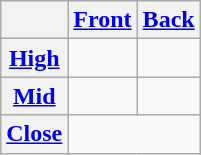<table class="wikitable" style="text-align: center;">
<tr>
<th></th>
<th><a href='#'>Front</a></th>
<th><a href='#'>Back</a></th>
</tr>
<tr>
<th><a href='#'>High</a></th>
<td></td>
<td></td>
</tr>
<tr>
<th><a href='#'>Mid</a></th>
<td></td>
<td></td>
</tr>
<tr>
<th><a href='#'>Close</a></th>
<td colspan="2"></td>
</tr>
</table>
